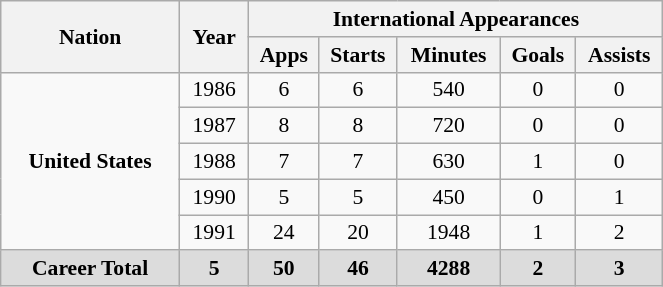<table class="wikitable" style=font-size:90% text-align: center width=35%>
<tr>
<th rowspan=2 width=20%>Nation</th>
<th rowspan=2 width=7%>Year</th>
<th colspan=5 width=30%>International Appearances</th>
</tr>
<tr>
<th align=center>Apps</th>
<th align=center>Starts</th>
<th align=center>Minutes</th>
<th align=center>Goals</th>
<th align=center>Assists</th>
</tr>
<tr>
<td rowspan=5 align=center><strong>United States</strong></td>
<td align=center>1986</td>
<td align=center>6</td>
<td align=center>6</td>
<td align=center>540</td>
<td align=center>0</td>
<td align=center>0</td>
</tr>
<tr>
<td align=center>1987</td>
<td align=center>8</td>
<td align=center>8</td>
<td align=center>720</td>
<td align=center>0</td>
<td align=center>0</td>
</tr>
<tr>
<td align=center>1988</td>
<td align=center>7</td>
<td align=center>7</td>
<td align=center>630</td>
<td align=center>1</td>
<td align=center>0</td>
</tr>
<tr>
<td align=center>1990</td>
<td align=center>5</td>
<td align=center>5</td>
<td align=center>450</td>
<td align=center>0</td>
<td align=center>1</td>
</tr>
<tr>
<td align=center>1991</td>
<td align=center>24</td>
<td align=center>20</td>
<td align=center>1948</td>
<td align=center>1</td>
<td align=center>2</td>
</tr>
<tr>
<th style="background: #DCDCDC" align=center>Career Total</th>
<th style="background: #DCDCDC" align=center>5</th>
<th style="background: #DCDCDC" align=center>50</th>
<th style="background: #DCDCDC" align=center>46</th>
<th style="background: #DCDCDC" align=center>4288</th>
<th style="background: #DCDCDC" align=center>2</th>
<th style="background: #DCDCDC" align=center>3</th>
</tr>
</table>
